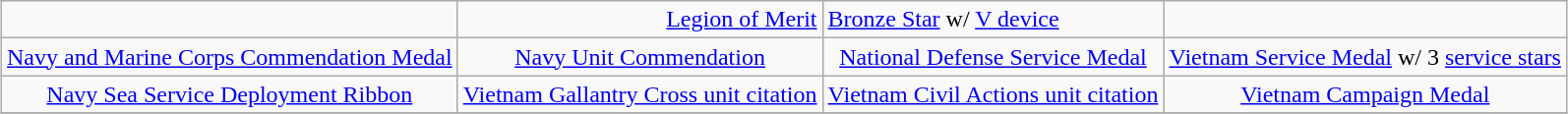<table class="wikitable" style="margin:1em auto; text-align:center;">
<tr>
<td></td>
<td align="right"><a href='#'>Legion of Merit</a></td>
<td align="left"><a href='#'>Bronze Star</a> w/ <a href='#'>V device</a></td>
<td></td>
</tr>
<tr>
<td><a href='#'>Navy and Marine Corps Commendation Medal</a></td>
<td><a href='#'>Navy Unit Commendation</a></td>
<td><a href='#'>National Defense Service Medal</a></td>
<td><a href='#'>Vietnam Service Medal</a> w/ 3 <a href='#'>service stars</a></td>
</tr>
<tr>
<td><a href='#'>Navy Sea Service Deployment Ribbon</a></td>
<td><a href='#'>Vietnam Gallantry Cross unit citation</a></td>
<td><a href='#'>Vietnam Civil Actions unit citation</a></td>
<td><a href='#'>Vietnam Campaign Medal</a></td>
</tr>
<tr>
</tr>
</table>
